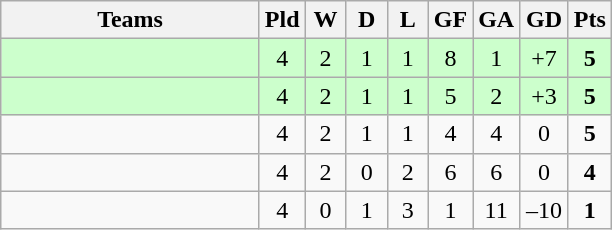<table class="wikitable" style="text-align: center;">
<tr>
<th width=165>Teams</th>
<th width=20>Pld</th>
<th width=20>W</th>
<th width=20>D</th>
<th width=20>L</th>
<th width=20>GF</th>
<th width=20>GA</th>
<th width=25>GD</th>
<th width=20>Pts</th>
</tr>
<tr align=center style="background:#ccffcc;">
<td style="text-align:left;"></td>
<td>4</td>
<td>2</td>
<td>1</td>
<td>1</td>
<td>8</td>
<td>1</td>
<td>+7</td>
<td><strong>5</strong></td>
</tr>
<tr align=center style="background:#ccffcc;">
<td style="text-align:left;"></td>
<td>4</td>
<td>2</td>
<td>1</td>
<td>1</td>
<td>5</td>
<td>2</td>
<td>+3</td>
<td><strong>5</strong></td>
</tr>
<tr align=center>
<td style="text-align:left;"></td>
<td>4</td>
<td>2</td>
<td>1</td>
<td>1</td>
<td>4</td>
<td>4</td>
<td>0</td>
<td><strong>5</strong></td>
</tr>
<tr align=center>
<td style="text-align:left;"></td>
<td>4</td>
<td>2</td>
<td>0</td>
<td>2</td>
<td>6</td>
<td>6</td>
<td>0</td>
<td><strong>4</strong></td>
</tr>
<tr align=center>
<td style="text-align:left;"></td>
<td>4</td>
<td>0</td>
<td>1</td>
<td>3</td>
<td>1</td>
<td>11</td>
<td>–10</td>
<td><strong>1</strong></td>
</tr>
</table>
